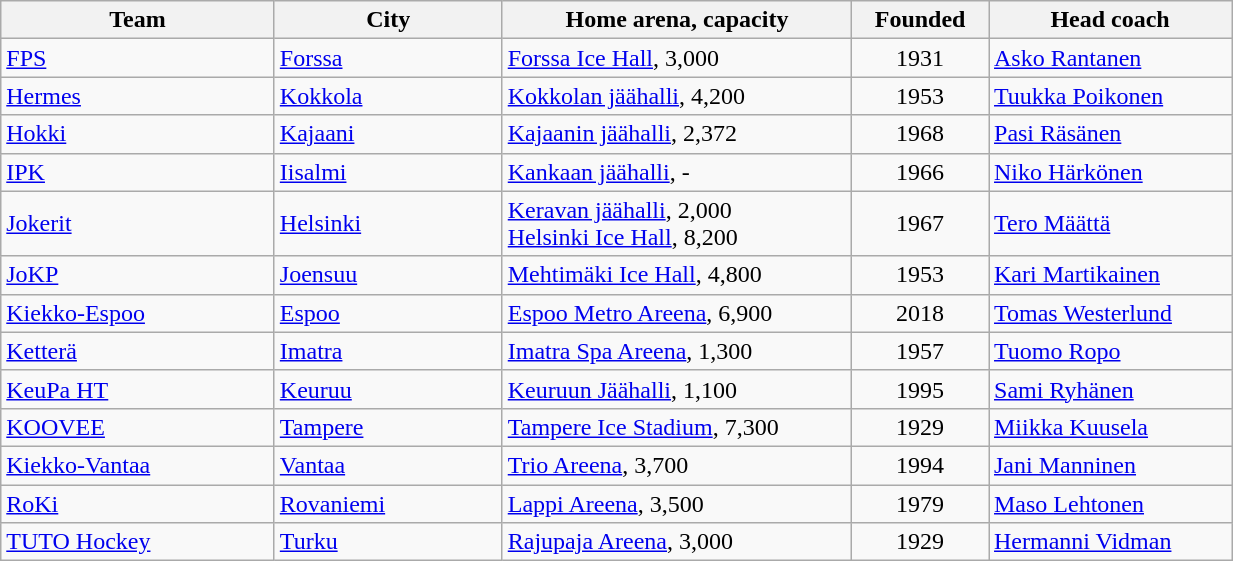<table class="wikitable sortable" style="width:65%; text-align:left">
<tr>
<th style="width:18%">Team</th>
<th style="width:15%">City</th>
<th style="width:23%">Home arena, capacity</th>
<th style="width:9%">Founded</th>
<th style="width:16%">Head coach</th>
</tr>
<tr>
<td><a href='#'>FPS</a></td>
<td> <a href='#'>Forssa</a></td>
<td><a href='#'>Forssa Ice Hall</a>, 3,000</td>
<td align="center">1931</td>
<td> <a href='#'>Asko Rantanen</a></td>
</tr>
<tr>
<td><a href='#'>Hermes</a></td>
<td> <a href='#'>Kokkola</a></td>
<td><a href='#'>Kokkolan jäähalli</a>, 4,200</td>
<td align=center>1953</td>
<td> <a href='#'>Tuukka Poikonen</a></td>
</tr>
<tr>
<td><a href='#'>Hokki</a></td>
<td> <a href='#'>Kajaani</a></td>
<td><a href='#'>Kajaanin jäähalli</a>, 2,372</td>
<td align=center>1968</td>
<td> <a href='#'>Pasi Räsänen</a></td>
</tr>
<tr>
<td><a href='#'>IPK</a></td>
<td> <a href='#'>Iisalmi</a></td>
<td><a href='#'>Kankaan jäähalli</a>, -</td>
<td align=center>1966</td>
<td> <a href='#'>Niko Härkönen</a></td>
</tr>
<tr>
<td><a href='#'>Jokerit</a></td>
<td> <a href='#'>Helsinki</a></td>
<td><a href='#'>Keravan jäähalli</a>, 2,000<br><a href='#'>Helsinki Ice Hall</a>, 8,200</td>
<td align=center>1967</td>
<td> <a href='#'>Tero Määttä</a></td>
</tr>
<tr>
<td><a href='#'>JoKP</a></td>
<td> <a href='#'>Joensuu</a></td>
<td><a href='#'>Mehtimäki Ice Hall</a>, 4,800</td>
<td align=center>1953</td>
<td> <a href='#'>Kari Martikainen</a></td>
</tr>
<tr>
<td><a href='#'>Kiekko-Espoo</a></td>
<td> <a href='#'>Espoo</a></td>
<td><a href='#'>Espoo Metro Areena</a>, 6,900</td>
<td align="center">2018</td>
<td> <a href='#'>Tomas Westerlund</a></td>
</tr>
<tr>
<td><a href='#'>Ketterä</a></td>
<td> <a href='#'>Imatra</a></td>
<td><a href='#'>Imatra Spa Areena</a>, 1,300</td>
<td align=center>1957</td>
<td> <a href='#'>Tuomo Ropo</a></td>
</tr>
<tr>
<td><a href='#'>KeuPa HT</a></td>
<td> <a href='#'>Keuruu</a></td>
<td><a href='#'>Keuruun Jäähalli</a>, 1,100</td>
<td align="center">1995</td>
<td> <a href='#'>Sami Ryhänen</a></td>
</tr>
<tr>
<td><a href='#'>KOOVEE</a></td>
<td> <a href='#'>Tampere</a></td>
<td><a href='#'>Tampere Ice Stadium</a>, 7,300</td>
<td align=center>1929</td>
<td> <a href='#'>Miikka Kuusela</a></td>
</tr>
<tr>
<td><a href='#'>Kiekko-Vantaa</a></td>
<td> <a href='#'>Vantaa</a></td>
<td><a href='#'>Trio Areena</a>, 3,700</td>
<td align="center">1994</td>
<td> <a href='#'>Jani Manninen</a></td>
</tr>
<tr>
<td><a href='#'>RoKi</a></td>
<td> <a href='#'>Rovaniemi</a></td>
<td><a href='#'>Lappi Areena</a>, 3,500</td>
<td align=center>1979</td>
<td> <a href='#'>Maso Lehtonen</a></td>
</tr>
<tr>
<td><a href='#'>TUTO Hockey</a></td>
<td> <a href='#'>Turku</a></td>
<td><a href='#'>Rajupaja Areena</a>, 3,000</td>
<td align=center>1929</td>
<td> <a href='#'>Hermanni Vidman</a></td>
</tr>
</table>
